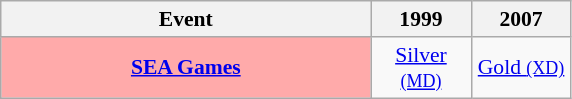<table class="wikitable" style="font-size: 90%; text-align:center">
<tr>
<th width=180>Event</th>
<th>1999</th>
<th>2007</th>
</tr>
<tr style="height: 30px;">
<td bgcolor=FFAAAA style="width: 240px;align=left"><strong><a href='#'>SEA Games</a></strong></td>
<td style="width: 60px"> <a href='#'>Silver <small>(MD)</small></a></td>
<td style="width: 60px"> <a href='#'>Gold <small>(XD)</small></a></td>
</tr>
</table>
